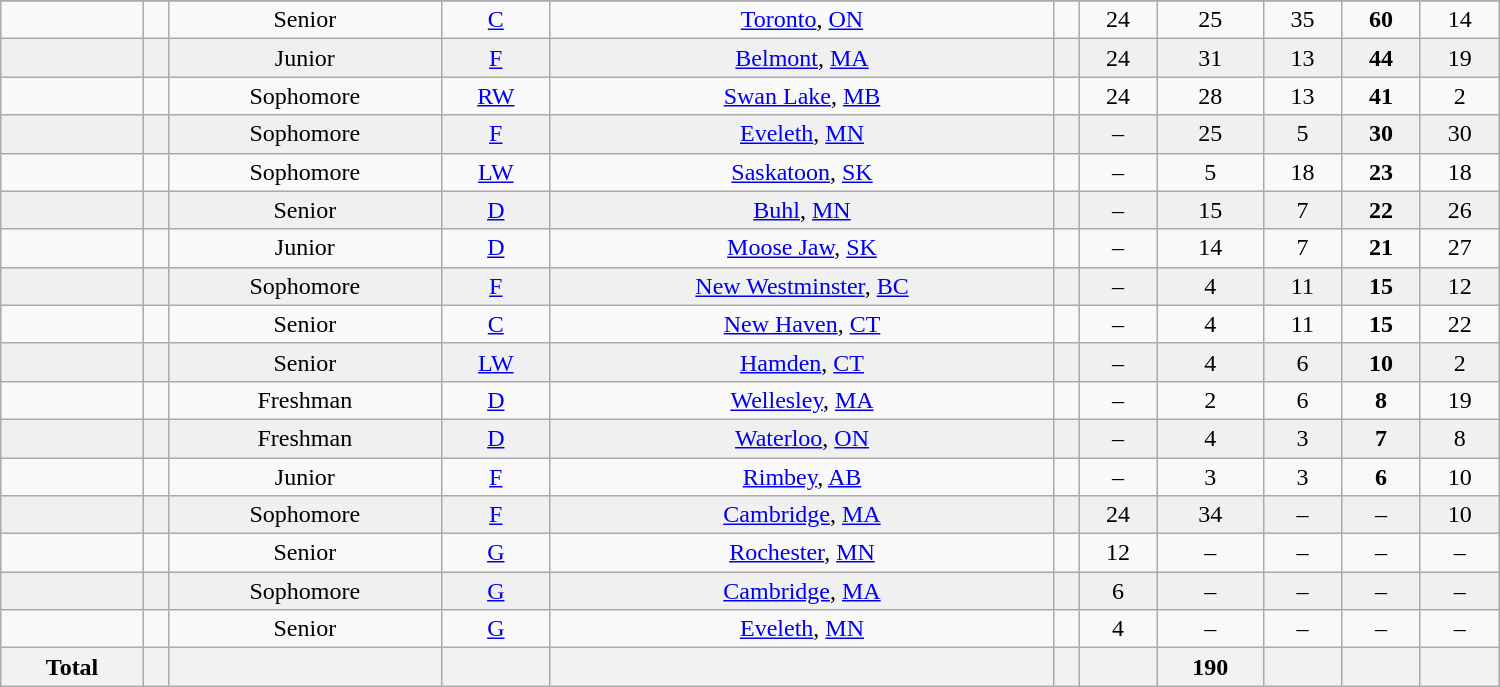<table class="wikitable sortable" width ="1000">
<tr align="center">
</tr>
<tr align="center" bgcolor="">
<td></td>
<td></td>
<td>Senior</td>
<td><a href='#'>C</a></td>
<td><a href='#'>Toronto</a>, <a href='#'>ON</a></td>
<td></td>
<td>24</td>
<td>25</td>
<td>35</td>
<td><strong>60</strong></td>
<td>14</td>
</tr>
<tr align="center" bgcolor="#f0f0f0">
<td></td>
<td></td>
<td>Junior</td>
<td><a href='#'>F</a></td>
<td><a href='#'>Belmont</a>, <a href='#'>MA</a></td>
<td></td>
<td>24</td>
<td>31</td>
<td>13</td>
<td><strong>44</strong></td>
<td>19</td>
</tr>
<tr align="center" bgcolor="">
<td></td>
<td></td>
<td>Sophomore</td>
<td><a href='#'>RW</a></td>
<td><a href='#'>Swan Lake</a>, <a href='#'>MB</a></td>
<td></td>
<td>24</td>
<td>28</td>
<td>13</td>
<td><strong>41</strong></td>
<td>2</td>
</tr>
<tr align="center" bgcolor="#f0f0f0">
<td></td>
<td></td>
<td>Sophomore</td>
<td><a href='#'>F</a></td>
<td><a href='#'>Eveleth</a>, <a href='#'>MN</a></td>
<td></td>
<td>–</td>
<td>25</td>
<td>5</td>
<td><strong>30</strong></td>
<td>30</td>
</tr>
<tr align="center" bgcolor="">
<td></td>
<td></td>
<td>Sophomore</td>
<td><a href='#'>LW</a></td>
<td><a href='#'>Saskatoon</a>, <a href='#'>SK</a></td>
<td></td>
<td>–</td>
<td>5</td>
<td>18</td>
<td><strong>23</strong></td>
<td>18</td>
</tr>
<tr align="center" bgcolor="#f0f0f0">
<td></td>
<td></td>
<td>Senior</td>
<td><a href='#'>D</a></td>
<td><a href='#'>Buhl</a>, <a href='#'>MN</a></td>
<td></td>
<td>–</td>
<td>15</td>
<td>7</td>
<td><strong>22</strong></td>
<td>26</td>
</tr>
<tr align="center" bgcolor="">
<td></td>
<td></td>
<td>Junior</td>
<td><a href='#'>D</a></td>
<td><a href='#'>Moose Jaw</a>, <a href='#'>SK</a></td>
<td></td>
<td>–</td>
<td>14</td>
<td>7</td>
<td><strong>21</strong></td>
<td>27</td>
</tr>
<tr align="center" bgcolor="#f0f0f0">
<td></td>
<td></td>
<td>Sophomore</td>
<td><a href='#'>F</a></td>
<td><a href='#'>New Westminster</a>, <a href='#'>BC</a></td>
<td></td>
<td>–</td>
<td>4</td>
<td>11</td>
<td><strong>15</strong></td>
<td>12</td>
</tr>
<tr align="center" bgcolor="">
<td></td>
<td></td>
<td>Senior</td>
<td><a href='#'>C</a></td>
<td><a href='#'>New Haven</a>, <a href='#'>CT</a></td>
<td></td>
<td>–</td>
<td>4</td>
<td>11</td>
<td><strong>15</strong></td>
<td>22</td>
</tr>
<tr align="center" bgcolor="#f0f0f0">
<td></td>
<td></td>
<td>Senior</td>
<td><a href='#'>LW</a></td>
<td><a href='#'>Hamden</a>, <a href='#'>CT</a></td>
<td></td>
<td>–</td>
<td>4</td>
<td>6</td>
<td><strong>10</strong></td>
<td>2</td>
</tr>
<tr align="center" bgcolor="">
<td></td>
<td></td>
<td>Freshman</td>
<td><a href='#'>D</a></td>
<td><a href='#'>Wellesley</a>, <a href='#'>MA</a></td>
<td></td>
<td>–</td>
<td>2</td>
<td>6</td>
<td><strong>8</strong></td>
<td>19</td>
</tr>
<tr align="center" bgcolor="#f0f0f0">
<td></td>
<td></td>
<td>Freshman</td>
<td><a href='#'>D</a></td>
<td><a href='#'>Waterloo</a>, <a href='#'>ON</a></td>
<td></td>
<td>–</td>
<td>4</td>
<td>3</td>
<td><strong>7</strong></td>
<td>8</td>
</tr>
<tr align="center" bgcolor="">
<td></td>
<td></td>
<td>Junior</td>
<td><a href='#'>F</a></td>
<td><a href='#'>Rimbey</a>, <a href='#'>AB</a></td>
<td></td>
<td>–</td>
<td>3</td>
<td>3</td>
<td><strong>6</strong></td>
<td>10</td>
</tr>
<tr align="center" bgcolor="#f0f0f0">
<td></td>
<td></td>
<td>Sophomore</td>
<td><a href='#'>F</a></td>
<td><a href='#'>Cambridge</a>, <a href='#'>MA</a></td>
<td></td>
<td>24</td>
<td>34</td>
<td>–</td>
<td>–</td>
<td>10</td>
</tr>
<tr align="center" bgcolor="">
<td></td>
<td></td>
<td>Senior</td>
<td><a href='#'>G</a></td>
<td><a href='#'>Rochester</a>, <a href='#'>MN</a></td>
<td></td>
<td>12</td>
<td>–</td>
<td>–</td>
<td>–</td>
<td>–</td>
</tr>
<tr align="center" bgcolor="#f0f0f0">
<td></td>
<td></td>
<td>Sophomore</td>
<td><a href='#'>G</a></td>
<td><a href='#'>Cambridge</a>, <a href='#'>MA</a></td>
<td></td>
<td>6</td>
<td>–</td>
<td>–</td>
<td>–</td>
<td>–</td>
</tr>
<tr align="center" bgcolor="">
<td></td>
<td></td>
<td>Senior</td>
<td><a href='#'>G</a></td>
<td><a href='#'>Eveleth</a>, <a href='#'>MN</a></td>
<td></td>
<td>4</td>
<td>–</td>
<td>–</td>
<td>–</td>
<td>–</td>
</tr>
<tr>
<th>Total</th>
<th></th>
<th></th>
<th></th>
<th></th>
<th></th>
<th></th>
<th>190</th>
<th></th>
<th></th>
<th></th>
</tr>
</table>
